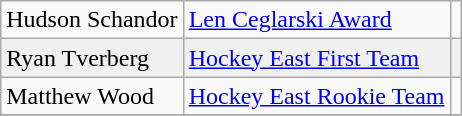<table class="wikitable">
<tr>
<td>Hudson Schandor</td>
<td rowspan=1><a href='#'>Len Ceglarski Award</a></td>
<td rowspan=1></td>
</tr>
<tr bgcolor=f0f0f0>
<td>Ryan Tverberg</td>
<td rowspan=1><a href='#'>Hockey East First Team</a></td>
<td rowspan=1></td>
</tr>
<tr>
<td>Matthew Wood</td>
<td rowspan=1><a href='#'>Hockey East Rookie Team</a></td>
<td rowspan=1></td>
</tr>
<tr>
</tr>
</table>
